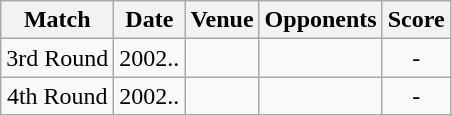<table class="wikitable" style="text-align:center;">
<tr>
<th>Match</th>
<th>Date</th>
<th>Venue</th>
<th>Opponents</th>
<th>Score</th>
</tr>
<tr>
<td>3rd Round</td>
<td>2002..</td>
<td></td>
<td></td>
<td>-</td>
</tr>
<tr>
<td>4th Round</td>
<td>2002..</td>
<td></td>
<td></td>
<td>-</td>
</tr>
</table>
